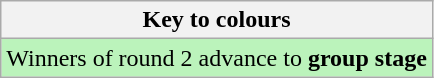<table class="wikitable">
<tr>
<th>Key to colours</th>
</tr>
<tr bgcolor=#BBF3BB>
<td>Winners of round 2 advance to <strong>group stage</strong></td>
</tr>
</table>
